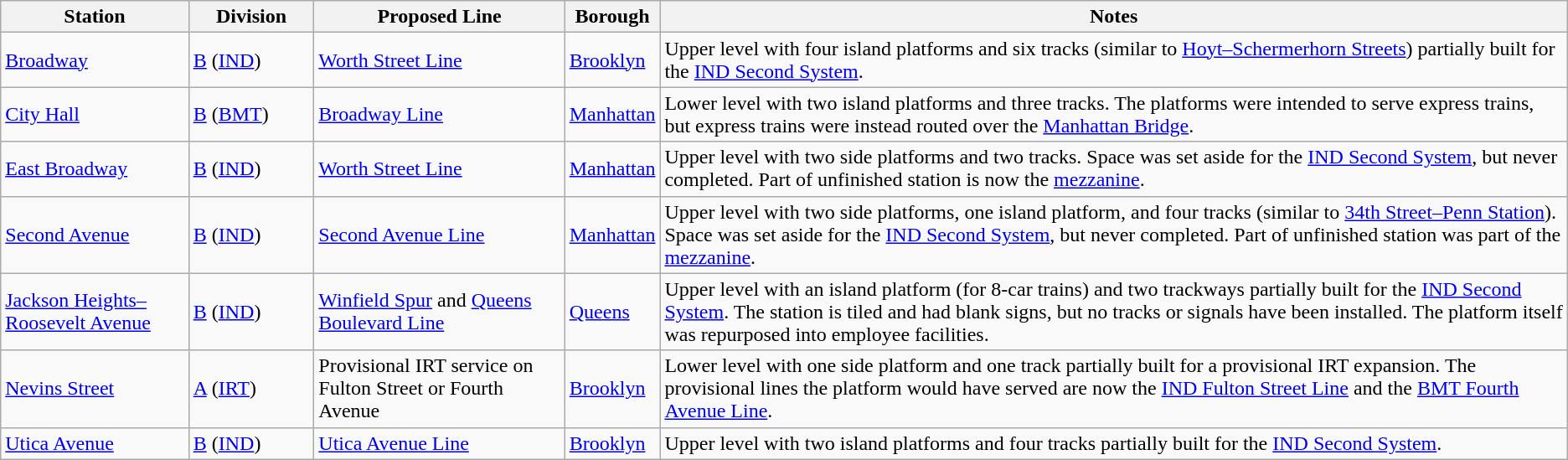<table class="wikitable sortable">
<tr>
<th width="12%">Station</th>
<th width="8%">Division</th>
<th>Proposed Line</th>
<th>Borough</th>
<th>Notes</th>
</tr>
<tr>
<td><a href='#'>Broadway</a></td>
<td><a href='#'>B</a> (<a href='#'>IND</a>)</td>
<td><a href='#'>Worth Street Line</a></td>
<td><a href='#'>Brooklyn</a></td>
<td>Upper level with four island platforms and six tracks (similar to <a href='#'>Hoyt–Schermerhorn Streets</a>) partially built for the <a href='#'>IND Second System</a>.</td>
</tr>
<tr>
<td><a href='#'>City Hall</a></td>
<td><a href='#'>B</a> (<a href='#'>BMT</a>)</td>
<td><a href='#'>Broadway Line</a></td>
<td><a href='#'>Manhattan</a></td>
<td>Lower level with two island platforms and three tracks. The platforms were intended to serve express trains, but express trains were instead routed over the <a href='#'>Manhattan Bridge</a>.</td>
</tr>
<tr>
<td><a href='#'>East Broadway</a></td>
<td><a href='#'>B</a> (<a href='#'>IND</a>)</td>
<td><a href='#'>Worth Street Line</a></td>
<td><a href='#'>Manhattan</a></td>
<td>Upper level with two side platforms and two tracks. Space was set aside for the <a href='#'>IND Second System</a>, but never completed. Part of unfinished station is now the <a href='#'>mezzanine</a>.</td>
</tr>
<tr>
<td><a href='#'>Second Avenue</a></td>
<td><a href='#'>B</a> (<a href='#'>IND</a>)</td>
<td><a href='#'>Second Avenue Line</a></td>
<td><a href='#'>Manhattan</a></td>
<td>Upper level with two side platforms, one island platform, and four tracks (similar to <a href='#'>34th Street–Penn Station</a>). Space was set aside for the <a href='#'>IND Second System</a>, but never completed. Part of unfinished station was part of the <a href='#'>mezzanine</a>.</td>
</tr>
<tr>
<td><a href='#'>Jackson Heights–Roosevelt Avenue</a></td>
<td><a href='#'>B</a> (<a href='#'>IND</a>)</td>
<td><a href='#'>Winfield Spur</a> and <a href='#'>Queens Boulevard Line</a></td>
<td><a href='#'>Queens</a></td>
<td>Upper level with an island platform (for 8-car trains) and two trackways partially built for the <a href='#'>IND Second System</a>. The station is tiled and had blank signs, but no tracks or signals have been installed. The platform itself was repurposed into employee facilities.</td>
</tr>
<tr>
<td><a href='#'>Nevins Street</a></td>
<td><a href='#'>A</a> (<a href='#'>IRT</a>)</td>
<td>Provisional IRT service on Fulton Street or Fourth Avenue</td>
<td><a href='#'>Brooklyn</a></td>
<td>Lower level with one side platform and one track partially built for a provisional IRT expansion. The provisional lines the platform would have served are now the <a href='#'>IND Fulton Street Line</a> and the <a href='#'>BMT Fourth Avenue Line</a>.</td>
</tr>
<tr>
<td><a href='#'>Utica Avenue</a></td>
<td><a href='#'>B</a> (<a href='#'>IND</a>)</td>
<td><a href='#'>Utica Avenue Line</a></td>
<td><a href='#'>Brooklyn</a></td>
<td>Upper level with two island platforms and four tracks partially built for the <a href='#'>IND Second System</a>.</td>
</tr>
</table>
